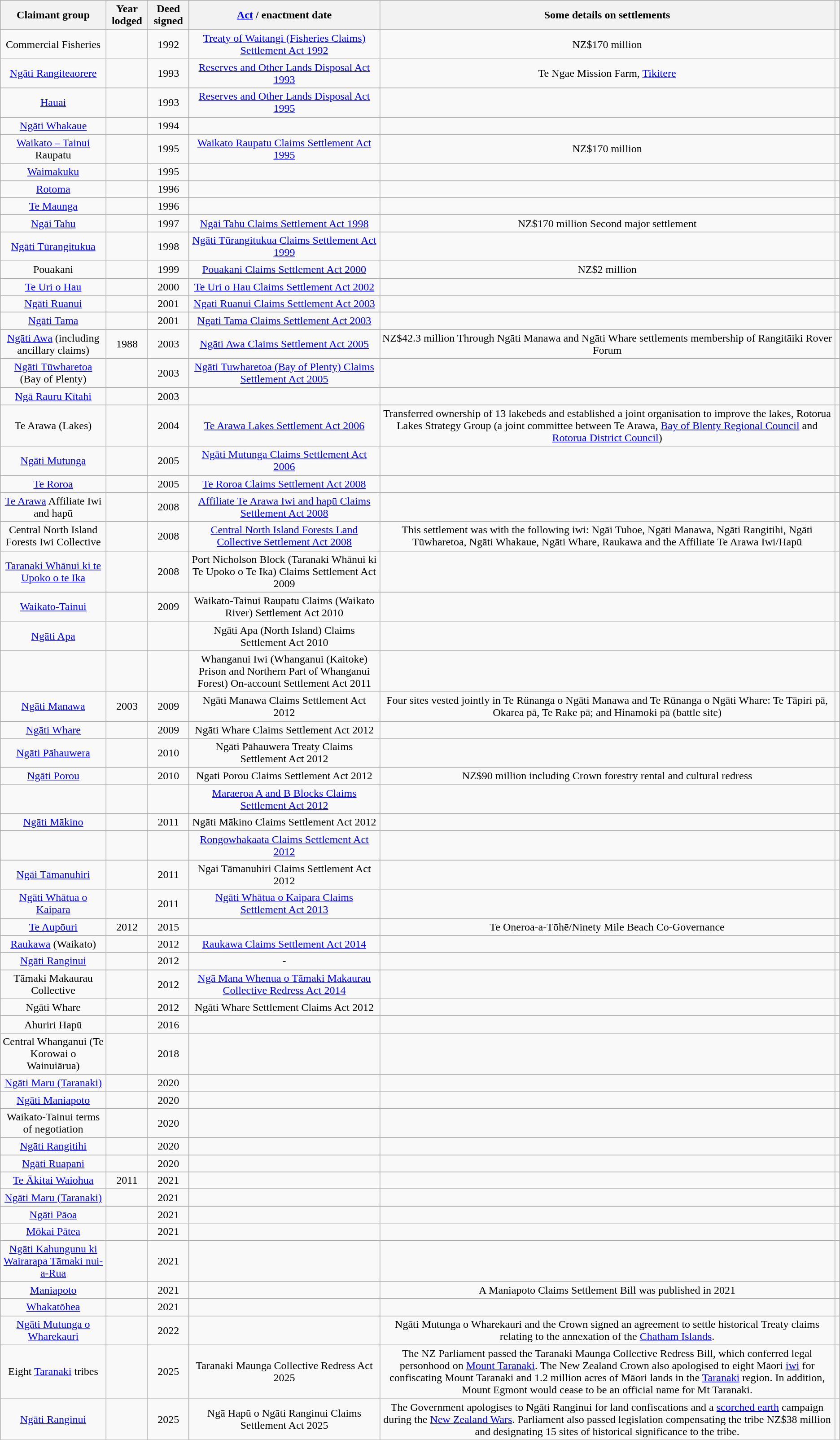<table class="wikitable sortable plainrowheaders" style="text-align:center;">
<tr>
<th scope="col">Claimant group</th>
<th>Year lodged</th>
<th scope="col">Deed signed</th>
<th scope="col"><a href='#'>Act</a> / enactment date</th>
<th scope="col" class="unsortable">Some details on settlements</th>
<th scope="col" class="unsortable"></th>
</tr>
<tr>
<td>Commercial Fisheries</td>
<td></td>
<td>1992</td>
<td><a href='#'>Treaty of Waitangi (Fisheries Claims) Settlement Act 1992</a></td>
<td>NZ$170 million</td>
<td></td>
</tr>
<tr>
<td><a href='#'>Ngāti Rangiteaorere</a></td>
<td></td>
<td>1993</td>
<td><a href='#'>Reserves and Other Lands Disposal Act 1993</a></td>
<td>Te Ngae Mission Farm, <a href='#'>Tikitere</a></td>
<td></td>
</tr>
<tr>
<td><a href='#'>Hauai</a></td>
<td></td>
<td>1993</td>
<td><a href='#'>Reserves and Other Lands Disposal Act 1995</a></td>
<td></td>
<td></td>
</tr>
<tr>
<td><a href='#'>Ngāti Whakaue</a></td>
<td></td>
<td>1994</td>
<td></td>
<td></td>
<td></td>
</tr>
<tr>
<td><a href='#'>Waikato – Tainui</a> Raupatu</td>
<td></td>
<td>1995</td>
<td><a href='#'>Waikato Raupatu Claims Settlement Act 1995</a></td>
<td>NZ$170 million</td>
<td></td>
</tr>
<tr>
<td><a href='#'>Waimakuku</a></td>
<td></td>
<td>1995</td>
<td></td>
<td></td>
<td></td>
</tr>
<tr>
<td><a href='#'>Rotoma</a></td>
<td></td>
<td>1996</td>
<td></td>
<td></td>
<td></td>
</tr>
<tr>
<td><a href='#'>Te Maunga</a></td>
<td></td>
<td>1996</td>
<td></td>
<td></td>
<td></td>
</tr>
<tr>
<td><a href='#'>Ngāi Tahu</a></td>
<td></td>
<td>1997</td>
<td><a href='#'>Ngāi Tahu Claims Settlement Act 1998</a></td>
<td>NZ$170 million Second major settlement</td>
<td></td>
</tr>
<tr>
<td><a href='#'>Ngāti Tūrangitukua</a></td>
<td></td>
<td>1998</td>
<td><a href='#'>Ngāti Tūrangitukua Claims Settlement Act 1999</a></td>
<td></td>
<td></td>
</tr>
<tr>
<td>Pouakani</td>
<td></td>
<td>1999</td>
<td><a href='#'>Pouakani Claims Settlement Act 2000</a></td>
<td>NZ$2 million</td>
<td></td>
</tr>
<tr>
<td><a href='#'>Te Uri o Hau</a></td>
<td></td>
<td>2000</td>
<td><a href='#'>Te Uri o Hau Claims Settlement Act 2002</a></td>
<td></td>
<td></td>
</tr>
<tr>
<td><a href='#'>Ngāti Ruanui</a></td>
<td></td>
<td>2001</td>
<td><a href='#'>Ngati Ruanui Claims Settlement Act 2003</a></td>
<td></td>
<td></td>
</tr>
<tr>
<td><a href='#'>Ngāti Tama</a></td>
<td></td>
<td>2001</td>
<td><a href='#'>Ngati Tama Claims Settlement Act 2003</a></td>
<td></td>
<td></td>
</tr>
<tr>
<td><a href='#'>Ngāti Awa</a> (including ancillary claims)</td>
<td>1988</td>
<td>2003</td>
<td><a href='#'>Ngāti Awa Claims Settlement Act 2005</a></td>
<td>NZ$42.3 million Through Ngāti Manawa and Ngāti Whare settlements membership of Rangitāiki Rover Forum</td>
<td></td>
</tr>
<tr>
<td><a href='#'>Ngāti Tūwharetoa</a> (Bay of Plenty)</td>
<td></td>
<td>2003</td>
<td><a href='#'>Ngāti Tuwharetoa (Bay of Plenty) Claims Settlement Act 2005</a></td>
<td></td>
<td></td>
</tr>
<tr>
<td><a href='#'>Ngā Rauru Kītahi</a></td>
<td></td>
<td>2003</td>
<td></td>
<td></td>
<td></td>
</tr>
<tr>
<td>Te Arawa (Lakes)</td>
<td></td>
<td>2004</td>
<td><a href='#'>Te Arawa Lakes Settlement Act 2006</a></td>
<td>Transferred ownership of 13 lakebeds and established a joint organisation to improve the lakes, Rotorua Lakes Strategy Group (a joint committee between Te Arawa, <a href='#'>Bay of Blenty Regional Council</a> and <a href='#'>Rotorua District Council</a>)</td>
<td></td>
</tr>
<tr>
<td><a href='#'>Ngāti Mutunga</a></td>
<td></td>
<td>2005</td>
<td><a href='#'>Ngāti Mutunga Claims Settlement Act 2006</a></td>
<td></td>
<td></td>
</tr>
<tr>
<td><a href='#'>Te Roroa</a></td>
<td></td>
<td>2005</td>
<td><a href='#'>Te Roroa Claims Settlement Act 2008</a></td>
<td></td>
<td></td>
</tr>
<tr>
<td><a href='#'>Te Arawa</a> Affiliate Iwi and hapū</td>
<td></td>
<td>2008</td>
<td><a href='#'>Affiliate Te Arawa Iwi and hapū Claims Settlement Act 2008</a></td>
<td></td>
<td></td>
</tr>
<tr>
<td>Central North Island Forests Iwi Collective</td>
<td></td>
<td>2008</td>
<td><a href='#'>Central North Island Forests Land Collective Settlement Act 2008</a></td>
<td>This settlement was with the following iwi: Ngāi Tuhoe, Ngāti Manawa, Ngāti Rangitihi, Ngāti Tūwharetoa, Ngāti Whakaue, Ngāti Whare, Raukawa and the Affiliate Te Arawa Iwi/Hapū</td>
<td></td>
</tr>
<tr>
<td><a href='#'>Taranaki Whānui ki te Upoko o te Ika</a></td>
<td></td>
<td>2008</td>
<td>Port Nicholson Block (Taranaki Whānui ki Te Upoko o Te Ika) Claims Settlement Act 2009</td>
<td></td>
<td></td>
</tr>
<tr>
<td><a href='#'>Waikato-Tainui</a></td>
<td></td>
<td>2009</td>
<td>Waikato-Tainui Raupatu Claims (Waikato River) Settlement Act 2010</td>
<td></td>
<td></td>
</tr>
<tr>
<td><a href='#'>Ngāti Apa</a></td>
<td></td>
<td></td>
<td>Ngāti Apa (North Island) Claims Settlement Act 2010</td>
<td></td>
<td></td>
</tr>
<tr>
<td></td>
<td></td>
<td></td>
<td>Whanganui Iwi (Whanganui (Kaitoke) Prison and Northern Part of Whanganui Forest) On-account Settlement Act 2011</td>
<td></td>
<td></td>
</tr>
<tr>
<td><a href='#'>Ngāti Manawa</a></td>
<td>2003</td>
<td>2009</td>
<td>Ngāti Manawa Claims Settlement Act 2012</td>
<td>Four sites vested jointly in Te Rünanga o Ngāti Manawa and Te Rūnanga o Ngāti Whare: Te Tāpiri pā, Okarea pā, Te Rake pā; and Hinamoki pā (battle site)</td>
<td></td>
</tr>
<tr>
<td><a href='#'>Ngāti Whare</a></td>
<td></td>
<td>2009</td>
<td>Ngāti Whare Claims Settlement Act 2012</td>
<td></td>
<td></td>
</tr>
<tr>
<td><a href='#'>Ngāti Pāhauwera</a></td>
<td></td>
<td>2010</td>
<td>Ngāti Pāhauwera Treaty Claims Settlement Act 2012</td>
<td></td>
<td></td>
</tr>
<tr>
<td><a href='#'>Ngāti Porou</a></td>
<td></td>
<td>2010</td>
<td>Ngati Porou Claims Settlement Act 2012</td>
<td>NZ$90 million including Crown forestry rental and cultural redress</td>
<td></td>
</tr>
<tr>
<td></td>
<td></td>
<td></td>
<td><a href='#'>Maraeroa A and B Blocks Claims Settlement Act 2012</a></td>
<td></td>
<td></td>
</tr>
<tr>
<td><a href='#'>Ngāti Mākino</a></td>
<td></td>
<td>2011</td>
<td>Ngāti Mākino Claims Settlement Act 2012</td>
<td></td>
<td></td>
</tr>
<tr>
<td></td>
<td></td>
<td></td>
<td><a href='#'>Rongowhakaata Claims Settlement Act 2012</a></td>
<td></td>
<td></td>
</tr>
<tr>
<td><a href='#'>Ngāi Tāmanuhiri</a></td>
<td></td>
<td>2011</td>
<td>Ngai Tāmanuhiri Claims Settlement Act 2012</td>
<td></td>
<td></td>
</tr>
<tr>
<td><a href='#'>Ngāti Whātua o Kaipara</a></td>
<td></td>
<td>2011</td>
<td><a href='#'>Ngāti Whātua o Kaipara Claims Settlement Act 2013</a></td>
<td></td>
<td></td>
</tr>
<tr>
<td><a href='#'>Te Aupōuri</a></td>
<td>2012</td>
<td>2015</td>
<td></td>
<td>Te Oneroa-a-Tōhē/Ninety Mile Beach Co-Governance</td>
<td></td>
</tr>
<tr>
<td><a href='#'>Raukawa</a> (Waikato)</td>
<td></td>
<td>2012</td>
<td><a href='#'>Raukawa Claims Settlement Act 2014</a></td>
<td></td>
<td></td>
</tr>
<tr>
<td><a href='#'>Ngāti Ranginui</a></td>
<td></td>
<td>2012</td>
<td>-</td>
<td></td>
<td></td>
</tr>
<tr>
<td>Tāmaki Makaurau Collective</td>
<td></td>
<td>2012</td>
<td><a href='#'>Ngā Mana Whenua o Tāmaki Makaurau Collective Redress Act 2014</a></td>
<td></td>
<td></td>
</tr>
<tr>
<td>Ngāti Whare</td>
<td></td>
<td>2012</td>
<td>Ngāti Whare Settlement Claims Act 2012</td>
<td></td>
<td></td>
</tr>
<tr>
<td>Ahuriri Hapū</td>
<td></td>
<td>2016</td>
<td></td>
<td></td>
<td></td>
</tr>
<tr>
<td>Central Whanganui (Te Korowai o Wainuiārua)</td>
<td></td>
<td>2018</td>
<td></td>
<td></td>
<td></td>
</tr>
<tr>
<td><a href='#'>Ngāti Maru (Taranaki)</a></td>
<td></td>
<td>2020</td>
<td></td>
<td></td>
<td></td>
</tr>
<tr>
<td><a href='#'>Ngāti Maniapoto</a></td>
<td></td>
<td>2020</td>
<td></td>
<td></td>
<td></td>
</tr>
<tr>
<td>Waikato-Tainui terms of negotiation</td>
<td></td>
<td>2020</td>
<td></td>
<td></td>
<td></td>
</tr>
<tr>
<td><a href='#'>Ngāti Rangitihi</a></td>
<td></td>
<td>2020</td>
<td></td>
<td></td>
<td></td>
</tr>
<tr>
<td><a href='#'>Ngāti Ruapani</a></td>
<td></td>
<td>2020</td>
<td></td>
<td></td>
<td></td>
</tr>
<tr>
<td><a href='#'>Te Ākitai Waiohua</a></td>
<td>2011</td>
<td>2021</td>
<td></td>
<td></td>
<td></td>
</tr>
<tr>
<td><a href='#'>Ngāti Maru (Taranaki)</a></td>
<td></td>
<td>2021</td>
<td></td>
<td></td>
<td></td>
</tr>
<tr>
<td><a href='#'>Ngāti Pāoa</a></td>
<td></td>
<td>2021</td>
<td></td>
<td></td>
<td></td>
</tr>
<tr>
<td><a href='#'>Mōkai Pātea</a></td>
<td></td>
<td>2021</td>
<td></td>
<td></td>
<td></td>
</tr>
<tr>
<td><a href='#'>Ngāti Kahungunu ki Wairarapa Tāmaki nui-a-Rua</a></td>
<td></td>
<td>2021</td>
<td></td>
<td></td>
<td></td>
</tr>
<tr>
<td><a href='#'>Maniapoto</a></td>
<td></td>
<td>2021</td>
<td></td>
<td>A Maniapoto Claims Settlement Bill was published in 2021</td>
<td></td>
</tr>
<tr>
<td><a href='#'>Whakatōhea</a></td>
<td></td>
<td>2021</td>
<td></td>
<td></td>
<td></td>
</tr>
<tr>
<td><a href='#'>Ngāti Mutunga o Wharekauri</a></td>
<td></td>
<td>2022</td>
<td></td>
<td>Ngāti Mutunga o Wharekauri and the Crown signed an agreement to settle historical Treaty claims relating to the annexation of the <a href='#'>Chatham Islands</a>.</td>
<td></td>
</tr>
<tr>
<td>Eight <a href='#'>Taranaki</a> tribes</td>
<td></td>
<td>2025</td>
<td>Taranaki Maunga Collective Redress Act 2025</td>
<td>The NZ Parliament passed the Taranaki Maunga Collective Redress Bill, which conferred legal personhood on <a href='#'>Mount Taranaki</a>. The New Zealand Crown also apologised to eight Māori <a href='#'>iwi</a> for confiscating Mount Taranaki and 1.2 million acres of Māori lands in the <a href='#'>Taranaki</a> region. In addition, Mount Egmont would cease to be an official name for Mt Taranaki.</td>
<td></td>
</tr>
<tr>
<td><a href='#'>Ngāti Ranginui</a></td>
<td></td>
<td>2025</td>
<td>Ngā Hapū o Ngāti Ranginui Claims Settlement Act 2025</td>
<td>The Government apologises to Ngāti Ranginui for land confiscations and a <a href='#'>scorched earth</a> campaign during the <a href='#'>New Zealand Wars</a>. Parliament also passed legislation compensating the tribe NZ$38 million and designating 15 sites of historical significance to the tribe.</td>
<td></td>
</tr>
<tr>
</tr>
</table>
